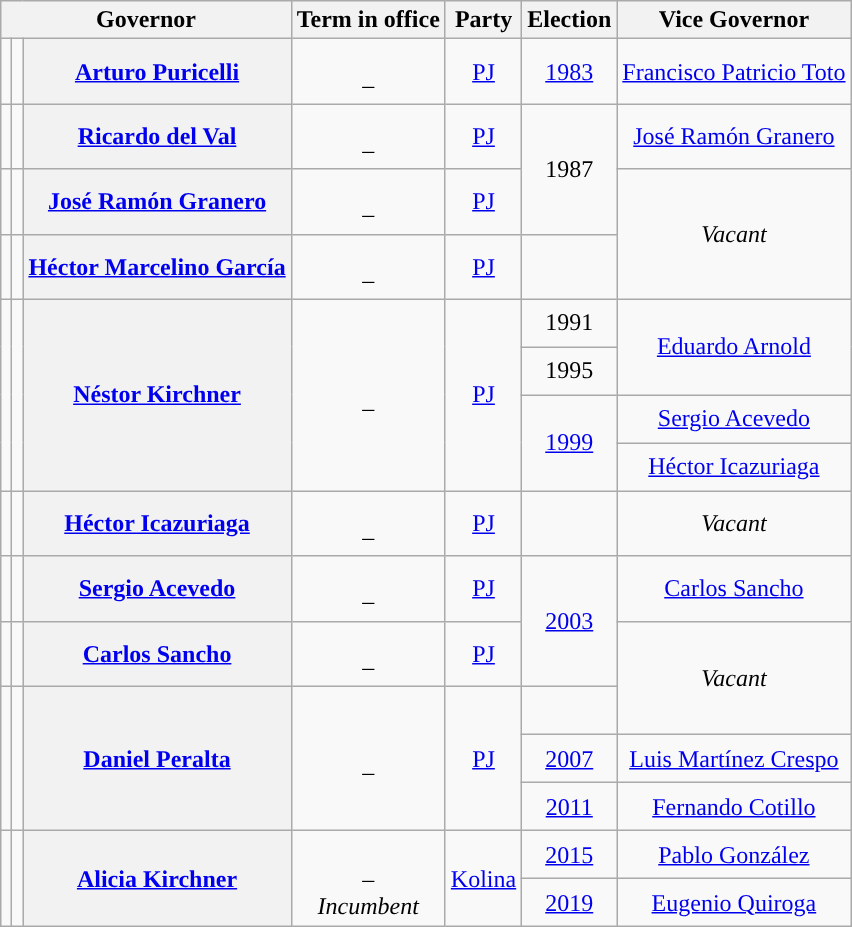<table class="wikitable sortable" style="text-align: center;">
<tr>
<th scope="col" colspan="3">Governor</th>
<th scope="col">Term in office</th>
<th scope="col">Party</th>
<th scope="col">Election</th>
<th scope="col">Vice Governor</th>
</tr>
<tr style="height:2em;">
<td data-sort-value="Puricelli, Arturo"></td>
<td style="background:"></td>
<th scope="row"><a href='#'>Arturo Puricelli</a></th>
<td><br>–<br></td>
<td><a href='#'>PJ</a></td>
<td><a href='#'>1983</a></td>
<td data-sort-value="Toto, Francisco Patricio"><a href='#'>Francisco Patricio Toto</a></td>
</tr>
<tr style="height:2em;">
<td data-sort-value="Del Val, Ricardo"></td>
<td style="background:"></td>
<th scope="row"><a href='#'>Ricardo del Val</a></th>
<td><br>–<br></td>
<td><a href='#'>PJ</a></td>
<td rowspan="2">1987</td>
<td data-sort-value="Granero, José Ramón"><a href='#'>José Ramón Granero</a></td>
</tr>
<tr style="height:2em;">
<td data-sort-value="Granero, José Ramón"></td>
<td style="background:"></td>
<th scope="row"><a href='#'>José Ramón Granero</a></th>
<td><br>–<br></td>
<td><a href='#'>PJ</a></td>
<td rowspan="2"><em>Vacant</em></td>
</tr>
<tr style="height:2em;">
<td data-sort-value="García, Héctor Marcelino"></td>
<td style="background:"></td>
<th scope="row"><a href='#'>Héctor Marcelino García</a></th>
<td><br>–<br></td>
<td><a href='#'>PJ</a></td>
<td></td>
</tr>
<tr style="height:2em;">
<td rowspan="4" data-sort-value="Kirchner, Néstor"></td>
<td rowspan="4" style="background:"></td>
<th rowspan="4" scope="row"><a href='#'>Néstor Kirchner</a></th>
<td rowspan="4"><br>–<br></td>
<td rowspan="4"><a href='#'>PJ</a></td>
<td>1991</td>
<td rowspan="2" data-sort-value="Arnold, Eduardo"><a href='#'>Eduardo Arnold</a></td>
</tr>
<tr style="height:2em;">
<td>1995</td>
</tr>
<tr style="height:2em;">
<td rowspan="2"><a href='#'>1999</a></td>
<td data-sort-value="Acevedo, Sergio"><a href='#'>Sergio Acevedo</a></td>
</tr>
<tr style="height:2em;">
<td data-sort-value="Icazuriaga, Héctor"><a href='#'>Héctor Icazuriaga</a></td>
</tr>
<tr style="height:2em;">
<td data-sort-value="Icazuriaga, Héctor"></td>
<td style="background:"></td>
<th scope="row"><a href='#'>Héctor Icazuriaga</a></th>
<td><br>–<br></td>
<td><a href='#'>PJ</a></td>
<td></td>
<td><em>Vacant</em></td>
</tr>
<tr style="height:2em;">
<td data-sort-value="Acevedo, Sergio"></td>
<td style="background:"></td>
<th scope="row"><a href='#'>Sergio Acevedo</a></th>
<td><br>–<br></td>
<td><a href='#'>PJ</a></td>
<td rowspan="2"><a href='#'>2003</a></td>
<td data-sort-value="Sancho, Carlos"><a href='#'>Carlos Sancho</a></td>
</tr>
<tr style="height:2em;">
<td data-sort-value="Sancho, Carlos"></td>
<td style="background:"></td>
<th scope="row"><a href='#'>Carlos Sancho</a></th>
<td><br>–<br></td>
<td><a href='#'>PJ</a></td>
<td rowspan="2"><em>Vacant</em></td>
</tr>
<tr style="height:2em;">
<td rowspan="3" data-sort-value="Peralta, Daniel "></td>
<td rowspan="3" style="background:"></td>
<th rowspan="3" scope="row"><a href='#'>Daniel Peralta</a></th>
<td rowspan="3"><br>–<br></td>
<td rowspan="3"><a href='#'>PJ</a></td>
<td></td>
</tr>
<tr style="height:2em;">
<td><a href='#'>2007</a></td>
<td data-sort-value="Martínez Crespo, Luis"><a href='#'>Luis Martínez Crespo</a></td>
</tr>
<tr style="height:2em;">
<td><a href='#'>2011</a></td>
<td data-sort-value="Cotillo, Fernando"><a href='#'>Fernando Cotillo</a></td>
</tr>
<tr style="height:2em;">
<td rowspan="2" data-sort-value="Kirchner, Alicia "></td>
<td rowspan="2" style="background:"></td>
<th rowspan="2" scope="row"><a href='#'>Alicia Kirchner</a></th>
<td rowspan="2"><br>–<br><em>Incumbent</em></td>
<td rowspan="2"><a href='#'>Kolina</a></td>
<td><a href='#'>2015</a></td>
<td data-sort-value="González, Pablo"><a href='#'>Pablo González</a></td>
</tr>
<tr style="height:2em;">
<td><a href='#'>2019</a></td>
<td data-sort-value="Quiroga, Eugenio"><a href='#'>Eugenio Quiroga</a></td>
</tr>
</table>
